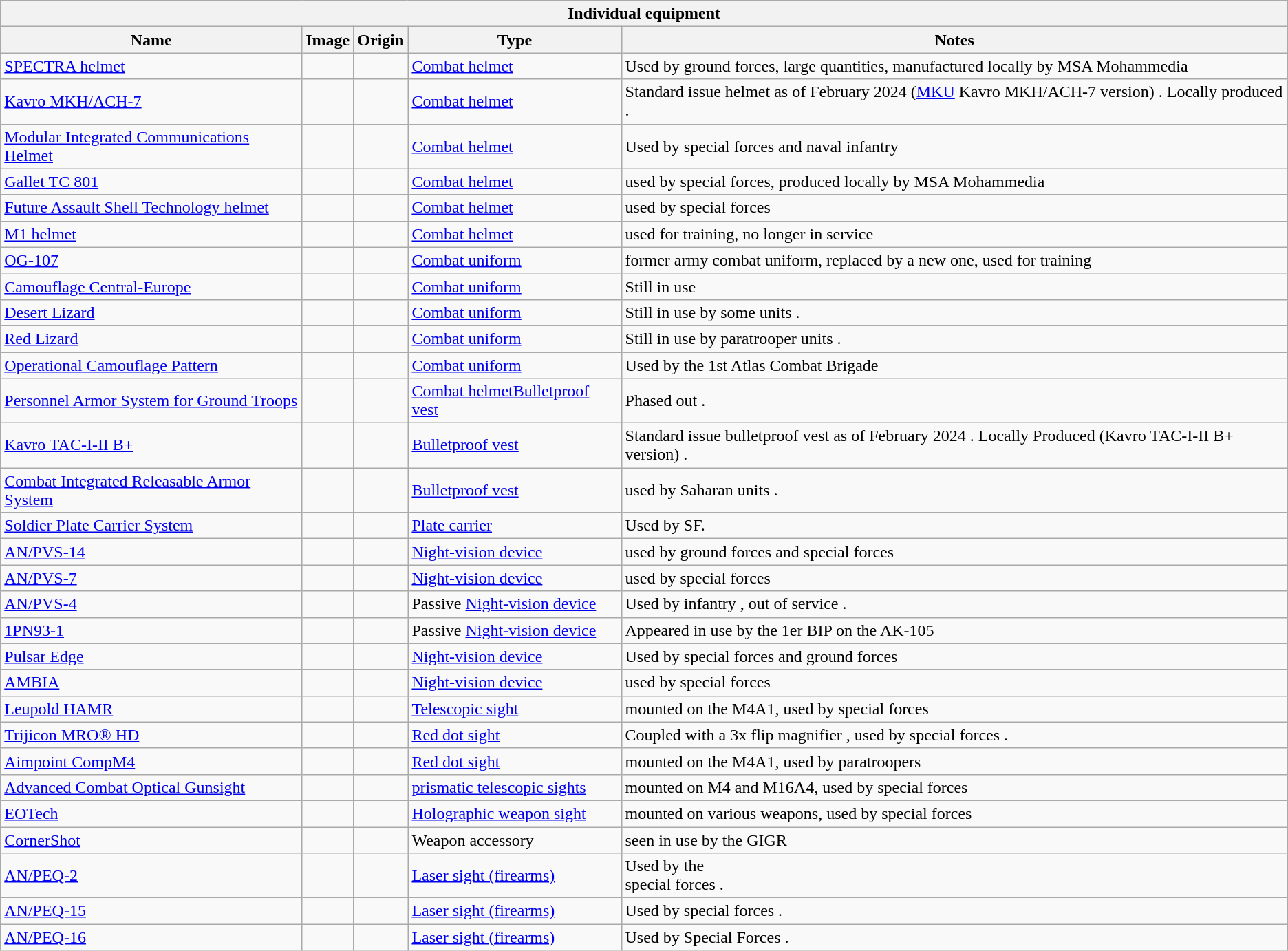<table class="wikitable">
<tr>
<th colspan="5">Individual equipment</th>
</tr>
<tr>
<th>Name</th>
<th>Image</th>
<th>Origin</th>
<th>Type</th>
<th>Notes</th>
</tr>
<tr>
<td><a href='#'>SPECTRA helmet</a></td>
<td></td>
<td></td>
<td><a href='#'>Combat helmet</a></td>
<td>Used by ground forces, large quantities, manufactured locally by MSA Mohammedia</td>
</tr>
<tr>
<td><a href='#'>Kavro MKH/ACH-7</a></td>
<td></td>
<td></td>
<td><a href='#'>Combat helmet</a></td>
<td>Standard issue helmet as of February 2024 (<a href='#'>MKU</a> Kavro MKH/ACH-7 version) . Locally produced .</td>
</tr>
<tr>
<td><a href='#'>Modular Integrated Communications Helmet</a></td>
<td></td>
<td></td>
<td><a href='#'>Combat helmet</a></td>
<td>Used by special forces and naval infantry</td>
</tr>
<tr>
<td><a href='#'>Gallet TC 801</a></td>
<td></td>
<td></td>
<td><a href='#'>Combat helmet</a></td>
<td>used by special forces, produced locally by MSA Mohammedia</td>
</tr>
<tr>
<td><a href='#'>Future Assault Shell Technology helmet</a></td>
<td></td>
<td></td>
<td><a href='#'>Combat helmet</a></td>
<td>used by special forces</td>
</tr>
<tr>
<td><a href='#'>M1 helmet</a></td>
<td></td>
<td></td>
<td><a href='#'>Combat helmet</a></td>
<td>used for training, no longer in service</td>
</tr>
<tr>
<td><a href='#'>OG-107</a></td>
<td></td>
<td></td>
<td><a href='#'>Combat uniform</a></td>
<td>former army combat uniform, replaced by a new one, used for training</td>
</tr>
<tr>
<td><a href='#'>Camouflage Central-Europe</a></td>
<td></td>
<td></td>
<td><a href='#'>Combat uniform</a></td>
<td>Still in use</td>
</tr>
<tr>
<td><a href='#'>Desert Lizard</a></td>
<td></td>
<td></td>
<td><a href='#'>Combat uniform</a></td>
<td>Still in use by some units .</td>
</tr>
<tr>
<td><a href='#'>Red Lizard</a></td>
<td></td>
<td></td>
<td><a href='#'>Combat uniform</a></td>
<td>Still in use by paratrooper units .</td>
</tr>
<tr>
<td><a href='#'>Operational Camouflage Pattern</a></td>
<td></td>
<td></td>
<td><a href='#'>Combat uniform</a></td>
<td>Used by the 1st Atlas Combat Brigade<br></td>
</tr>
<tr>
<td><a href='#'>Personnel Armor System for Ground Troops</a></td>
<td></td>
<td></td>
<td><a href='#'>Combat helmet</a><a href='#'>Bulletproof vest</a></td>
<td>Phased out .</td>
</tr>
<tr>
<td><a href='#'>Kavro TAC-I-II B+</a></td>
<td></td>
<td></td>
<td><a href='#'>Bulletproof vest</a></td>
<td>Standard issue bulletproof vest as of February 2024 . Locally Produced (Kavro TAC-I-II B+ version) .</td>
</tr>
<tr>
<td><a href='#'>Combat Integrated Releasable Armor System</a></td>
<td></td>
<td></td>
<td><a href='#'>Bulletproof vest</a></td>
<td>used by Saharan units .</td>
</tr>
<tr>
<td><a href='#'>Soldier Plate Carrier System</a></td>
<td></td>
<td></td>
<td><a href='#'>Plate carrier</a></td>
<td>Used by SF.</td>
</tr>
<tr>
<td><a href='#'>AN/PVS-14</a></td>
<td></td>
<td></td>
<td><a href='#'>Night-vision device</a></td>
<td>used by ground forces and special forces</td>
</tr>
<tr>
<td><a href='#'>AN/PVS-7</a></td>
<td></td>
<td></td>
<td><a href='#'>Night-vision device</a></td>
<td>used by special forces</td>
</tr>
<tr>
<td><a href='#'>AN/PVS-4</a></td>
<td></td>
<td></td>
<td>Passive <a href='#'>Night-vision device</a></td>
<td>Used by infantry , out of service .</td>
</tr>
<tr>
<td><a href='#'>1PN93-1</a></td>
<td></td>
<td></td>
<td>Passive <a href='#'>Night-vision device</a></td>
<td>Appeared in use by the 1er BIP on the AK-105</td>
</tr>
<tr>
<td><a href='#'>Pulsar Edge</a></td>
<td></td>
<td></td>
<td><a href='#'>Night-vision device</a></td>
<td>Used by special forces and ground forces</td>
</tr>
<tr>
<td><a href='#'>AMBIA</a></td>
<td></td>
<td></td>
<td><a href='#'>Night-vision device</a></td>
<td>used by special forces</td>
</tr>
<tr>
<td><a href='#'>Leupold HAMR</a></td>
<td></td>
<td></td>
<td><a href='#'>Telescopic sight</a></td>
<td>mounted on the M4A1, used by special forces</td>
</tr>
<tr>
<td><a href='#'>Trijicon MRO® HD</a></td>
<td></td>
<td></td>
<td><a href='#'>Red dot sight</a></td>
<td>Coupled with a 3x flip magnifier , used by special forces .</td>
</tr>
<tr>
<td><a href='#'>Aimpoint CompM4</a></td>
<td></td>
<td></td>
<td><a href='#'>Red dot sight</a></td>
<td>mounted on the M4A1, used by paratroopers</td>
</tr>
<tr>
<td><a href='#'>Advanced Combat Optical Gunsight</a></td>
<td></td>
<td></td>
<td><a href='#'>prismatic telescopic sights</a></td>
<td>mounted on M4 and M16A4, used by special forces</td>
</tr>
<tr>
<td><a href='#'>EOTech</a></td>
<td></td>
<td></td>
<td><a href='#'>Holographic weapon sight</a></td>
<td>mounted on various weapons, used by special forces</td>
</tr>
<tr>
<td><a href='#'>CornerShot</a></td>
<td></td>
<td></td>
<td>Weapon accessory</td>
<td>seen in use by the GIGR</td>
</tr>
<tr>
<td><a href='#'>AN/PEQ-2</a></td>
<td></td>
<td></td>
<td><a href='#'>Laser sight (firearms)</a></td>
<td>Used by the<br>special forces .</td>
</tr>
<tr>
<td><a href='#'>AN/PEQ-15</a></td>
<td></td>
<td></td>
<td><a href='#'>Laser sight (firearms)</a></td>
<td>Used by special forces .</td>
</tr>
<tr>
<td><a href='#'>AN/PEQ-16</a></td>
<td></td>
<td></td>
<td><a href='#'>Laser sight (firearms)</a></td>
<td>Used by Special Forces .</td>
</tr>
</table>
